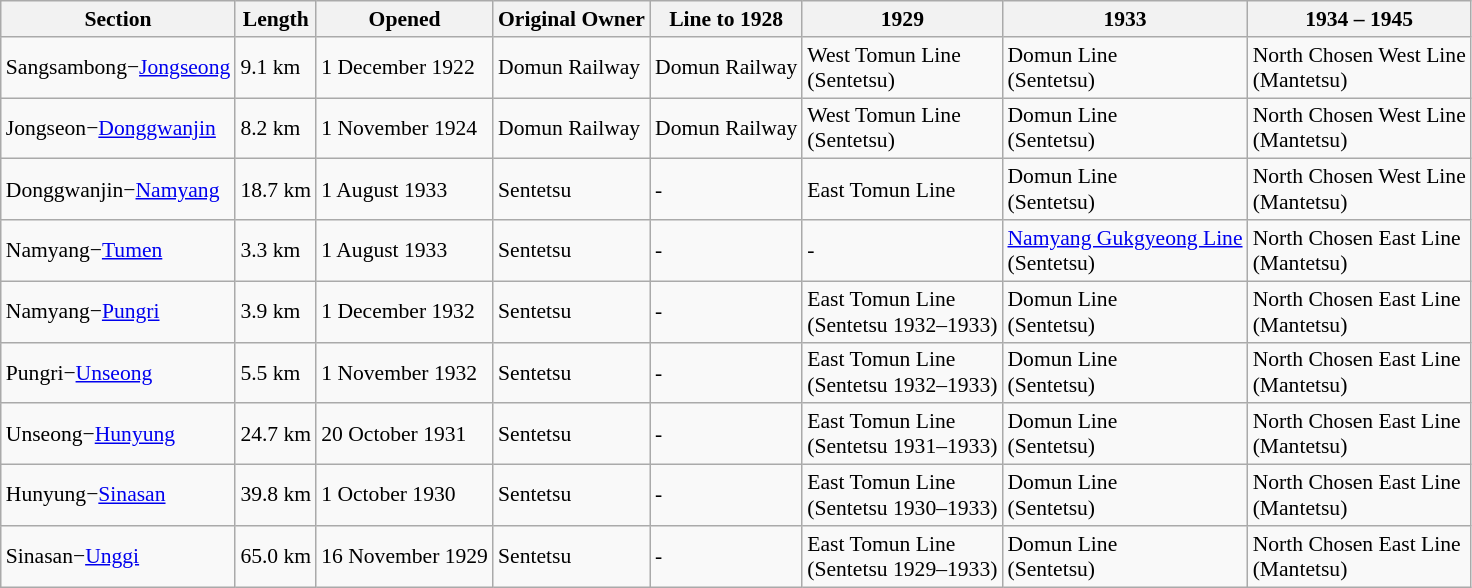<table class="wikitable" style="font-size:90%;">
<tr>
<th>Section</th>
<th>Length</th>
<th>Opened</th>
<th>Original Owner</th>
<th>Line to 1928</th>
<th>1929</th>
<th>1933</th>
<th>1934 – 1945</th>
</tr>
<tr>
<td>Sangsambong−<a href='#'>Jongseong</a></td>
<td>9.1 km</td>
<td>1 December 1922</td>
<td>Domun Railway</td>
<td>Domun Railway</td>
<td>West Tomun Line<br>(Sentetsu)</td>
<td>Domun Line<br>(Sentetsu)</td>
<td>North Chosen West Line<br>(Mantetsu)</td>
</tr>
<tr>
<td>Jongseon−<a href='#'>Donggwanjin</a></td>
<td>8.2 km</td>
<td>1 November 1924</td>
<td>Domun Railway</td>
<td>Domun Railway</td>
<td>West Tomun Line<br>(Sentetsu)</td>
<td>Domun Line<br>(Sentetsu)</td>
<td>North Chosen West Line<br>(Mantetsu)</td>
</tr>
<tr>
<td>Donggwanjin−<a href='#'>Namyang</a></td>
<td>18.7 km</td>
<td>1 August 1933</td>
<td>Sentetsu</td>
<td>-</td>
<td>East Tomun Line</td>
<td>Domun Line<br>(Sentetsu)</td>
<td>North Chosen West Line<br>(Mantetsu)</td>
</tr>
<tr>
<td>Namyang−<a href='#'>Tumen</a></td>
<td>3.3 km</td>
<td>1 August 1933</td>
<td>Sentetsu</td>
<td>-</td>
<td>-</td>
<td><a href='#'>Namyang Gukgyeong Line</a><br>(Sentetsu)</td>
<td>North Chosen East Line<br>(Mantetsu)</td>
</tr>
<tr>
<td>Namyang−<a href='#'>Pungri</a></td>
<td>3.9 km</td>
<td>1 December 1932</td>
<td>Sentetsu</td>
<td>-</td>
<td>East Tomun Line<br>(Sentetsu 1932–1933)</td>
<td>Domun Line<br>(Sentetsu)</td>
<td>North Chosen East Line<br>(Mantetsu)</td>
</tr>
<tr>
<td>Pungri−<a href='#'>Unseong</a></td>
<td>5.5 km</td>
<td>1 November 1932</td>
<td>Sentetsu</td>
<td>-</td>
<td>East Tomun Line<br>(Sentetsu 1932–1933)</td>
<td>Domun Line<br>(Sentetsu)</td>
<td>North Chosen East Line<br>(Mantetsu)</td>
</tr>
<tr>
<td>Unseong−<a href='#'>Hunyung</a></td>
<td>24.7 km</td>
<td>20 October 1931</td>
<td>Sentetsu</td>
<td>-</td>
<td>East Tomun Line<br>(Sentetsu 1931–1933)</td>
<td>Domun Line<br>(Sentetsu)</td>
<td>North Chosen East Line<br>(Mantetsu)</td>
</tr>
<tr>
<td>Hunyung−<a href='#'>Sinasan</a></td>
<td>39.8 km</td>
<td>1 October 1930</td>
<td>Sentetsu</td>
<td>-</td>
<td>East Tomun Line<br>(Sentetsu 1930–1933)</td>
<td>Domun Line<br>(Sentetsu)</td>
<td>North Chosen East Line<br>(Mantetsu)</td>
</tr>
<tr>
<td>Sinasan−<a href='#'>Unggi</a></td>
<td>65.0 km</td>
<td>16 November 1929</td>
<td>Sentetsu</td>
<td>-</td>
<td>East Tomun Line<br>(Sentetsu 1929–1933)</td>
<td>Domun Line<br>(Sentetsu)</td>
<td>North Chosen East Line<br>(Mantetsu)</td>
</tr>
</table>
